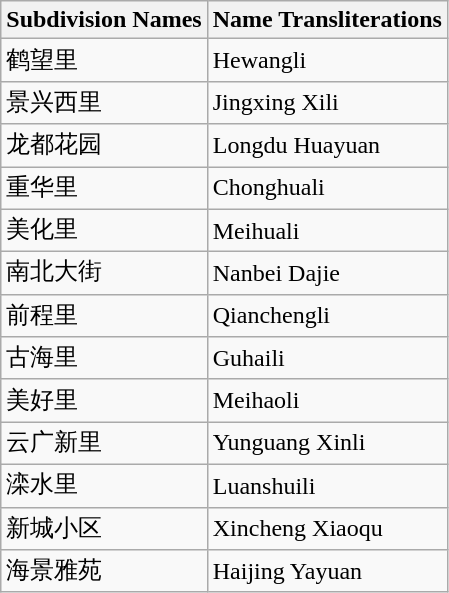<table class="wikitable sortable">
<tr>
<th>Subdivision Names</th>
<th>Name Transliterations</th>
</tr>
<tr>
<td>鹤望里</td>
<td>Hewangli</td>
</tr>
<tr>
<td>景兴西里</td>
<td>Jingxing Xili</td>
</tr>
<tr>
<td>龙都花园</td>
<td>Longdu Huayuan</td>
</tr>
<tr>
<td>重华里</td>
<td>Chonghuali</td>
</tr>
<tr>
<td>美化里</td>
<td>Meihuali</td>
</tr>
<tr>
<td>南北大街</td>
<td>Nanbei Dajie</td>
</tr>
<tr>
<td>前程里</td>
<td>Qianchengli</td>
</tr>
<tr>
<td>古海里</td>
<td>Guhaili</td>
</tr>
<tr>
<td>美好里</td>
<td>Meihaoli</td>
</tr>
<tr>
<td>云广新里</td>
<td>Yunguang Xinli</td>
</tr>
<tr>
<td>滦水里</td>
<td>Luanshuili</td>
</tr>
<tr>
<td>新城小区</td>
<td>Xincheng Xiaoqu</td>
</tr>
<tr>
<td>海景雅苑</td>
<td>Haijing Yayuan</td>
</tr>
</table>
